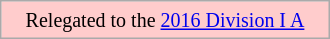<table class="wikitable" style="width:220px;">
<tr style="background:#ffcccc;">
<td align=center><small>Relegated to the <a href='#'>2016 Division I A</a></small></td>
</tr>
</table>
